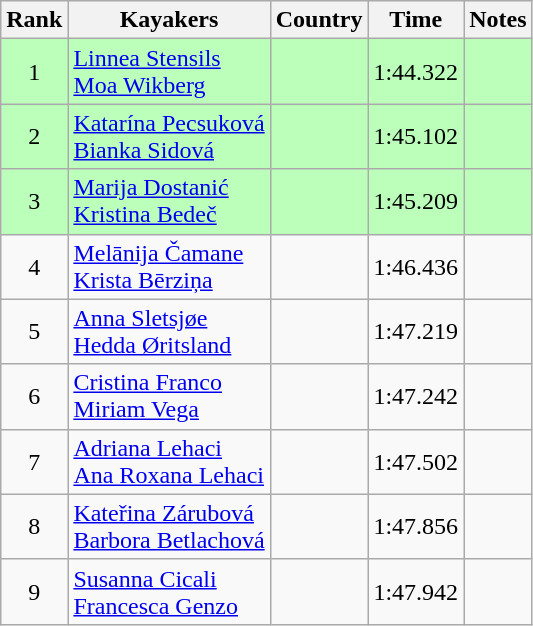<table class="wikitable" style="text-align:center">
<tr>
<th>Rank</th>
<th>Kayakers</th>
<th>Country</th>
<th>Time</th>
<th>Notes</th>
</tr>
<tr bgcolor=bbffbb>
<td>1</td>
<td align=left><a href='#'>Linnea Stensils</a><br><a href='#'>Moa Wikberg</a></td>
<td align=left></td>
<td>1:44.322</td>
<td></td>
</tr>
<tr bgcolor=bbffbb>
<td>2</td>
<td align=left><a href='#'>Katarína Pecsuková</a><br><a href='#'>Bianka Sidová</a></td>
<td align=left></td>
<td>1:45.102</td>
<td></td>
</tr>
<tr bgcolor=bbffbb>
<td>3</td>
<td align=left><a href='#'>Marija Dostanić</a><br><a href='#'>Kristina Bedeč</a></td>
<td align=left></td>
<td>1:45.209</td>
<td></td>
</tr>
<tr>
<td>4</td>
<td align=left><a href='#'>Melānija Čamane</a><br><a href='#'>Krista Bērziņa</a></td>
<td align=left></td>
<td>1:46.436</td>
<td></td>
</tr>
<tr>
<td>5</td>
<td align=left><a href='#'>Anna Sletsjøe</a><br><a href='#'>Hedda Øritsland</a></td>
<td align=left></td>
<td>1:47.219</td>
<td></td>
</tr>
<tr>
<td>6</td>
<td align=left><a href='#'>Cristina Franco</a><br><a href='#'>Miriam Vega</a></td>
<td align=left></td>
<td>1:47.242</td>
<td></td>
</tr>
<tr>
<td>7</td>
<td align=left><a href='#'>Adriana Lehaci</a><br><a href='#'>Ana Roxana Lehaci</a></td>
<td align=left></td>
<td>1:47.502</td>
<td></td>
</tr>
<tr>
<td>8</td>
<td align=left><a href='#'>Kateřina Zárubová</a><br><a href='#'>Barbora Betlachová</a></td>
<td align=left></td>
<td>1:47.856</td>
<td></td>
</tr>
<tr>
<td>9</td>
<td align=left><a href='#'>Susanna Cicali</a><br><a href='#'>Francesca Genzo</a></td>
<td align=left></td>
<td>1:47.942</td>
<td></td>
</tr>
</table>
